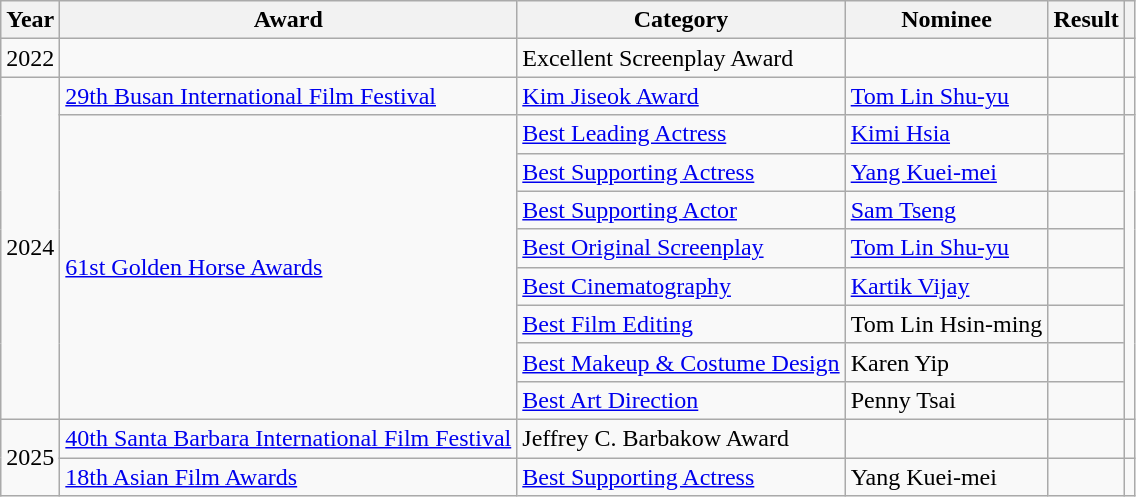<table class="wikitable plainrowheaders">
<tr>
<th>Year</th>
<th>Award</th>
<th>Category</th>
<th>Nominee</th>
<th>Result</th>
<th></th>
</tr>
<tr>
<td>2022</td>
<td></td>
<td>Excellent Screenplay Award</td>
<td></td>
<td></td>
<td></td>
</tr>
<tr>
<td rowspan="9">2024</td>
<td><a href='#'>29th Busan International Film Festival</a></td>
<td><a href='#'>Kim Jiseok Award</a></td>
<td><a href='#'>Tom Lin Shu-yu</a></td>
<td></td>
<td></td>
</tr>
<tr>
<td rowspan="8"><a href='#'>61st Golden Horse Awards</a></td>
<td><a href='#'>Best Leading Actress</a></td>
<td><a href='#'>Kimi Hsia</a></td>
<td></td>
<td rowspan="8"></td>
</tr>
<tr>
<td><a href='#'>Best Supporting Actress</a></td>
<td><a href='#'>Yang Kuei-mei</a></td>
<td></td>
</tr>
<tr>
<td><a href='#'>Best Supporting Actor</a></td>
<td><a href='#'>Sam Tseng</a></td>
<td></td>
</tr>
<tr>
<td><a href='#'>Best Original Screenplay</a></td>
<td><a href='#'>Tom Lin Shu-yu</a></td>
<td></td>
</tr>
<tr>
<td><a href='#'>Best Cinematography</a></td>
<td><a href='#'>Kartik Vijay</a></td>
<td></td>
</tr>
<tr>
<td><a href='#'>Best Film Editing</a></td>
<td>Tom Lin Hsin-ming</td>
<td></td>
</tr>
<tr>
<td><a href='#'>Best Makeup & Costume Design</a></td>
<td>Karen Yip</td>
<td></td>
</tr>
<tr>
<td><a href='#'>Best Art Direction</a></td>
<td>Penny Tsai</td>
<td></td>
</tr>
<tr>
<td rowspan="2">2025</td>
<td><a href='#'>40th Santa Barbara International Film Festival</a></td>
<td>Jeffrey C. Barbakow Award</td>
<td></td>
<td></td>
<td></td>
</tr>
<tr>
<td><a href='#'>18th Asian Film Awards</a></td>
<td><a href='#'>Best Supporting Actress</a></td>
<td>Yang Kuei-mei</td>
<td></td>
<td></td>
</tr>
</table>
